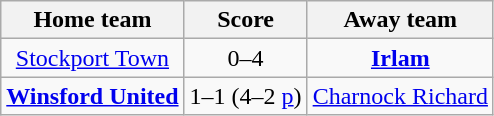<table class="wikitable" style="text-align: center">
<tr>
<th>Home team</th>
<th>Score</th>
<th>Away team</th>
</tr>
<tr>
<td><a href='#'>Stockport Town</a></td>
<td>0–4</td>
<td><strong><a href='#'>Irlam</a></strong></td>
</tr>
<tr>
<td><strong><a href='#'>Winsford United</a></strong></td>
<td>1–1 (4–2 <a href='#'>p</a>)</td>
<td><a href='#'>Charnock Richard</a></td>
</tr>
</table>
